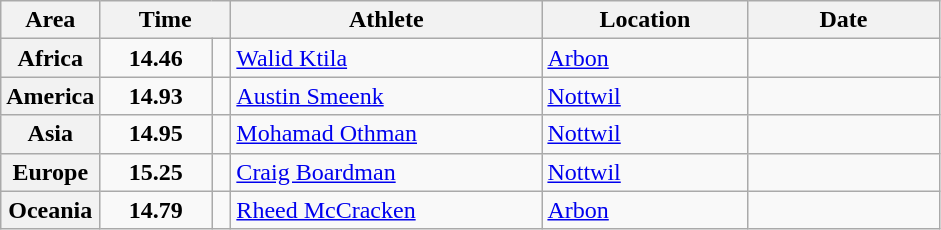<table class="wikitable">
<tr>
<th width="45">Area</th>
<th width="80" colspan="2">Time</th>
<th width="200">Athlete</th>
<th width="130">Location</th>
<th width="120">Date</th>
</tr>
<tr>
<th>Africa</th>
<td align="center"><strong>14.46</strong></td>
<td align="center"><strong></strong></td>
<td> <a href='#'>Walid Ktila</a></td>
<td> <a href='#'>Arbon</a></td>
<td align="right"></td>
</tr>
<tr>
<th>America</th>
<td align="center"><strong>14.93</strong></td>
<td align="center"></td>
<td> <a href='#'>Austin Smeenk</a></td>
<td> <a href='#'>Nottwil</a></td>
<td align="right"></td>
</tr>
<tr>
<th>Asia</th>
<td align="center"><strong>14.95</strong></td>
<td align="center"></td>
<td> <a href='#'>Mohamad Othman</a></td>
<td> <a href='#'>Nottwil</a></td>
<td align="right"></td>
</tr>
<tr>
<th>Europe</th>
<td align="center"><strong>15.25</strong></td>
<td align="center"></td>
<td> <a href='#'>Craig Boardman</a></td>
<td> <a href='#'>Nottwil</a></td>
<td align="right"></td>
</tr>
<tr>
<th>Oceania</th>
<td align="center"><strong>14.79</strong></td>
<td align="center"></td>
<td> <a href='#'>Rheed McCracken</a></td>
<td> <a href='#'>Arbon</a></td>
<td align="right"></td>
</tr>
</table>
